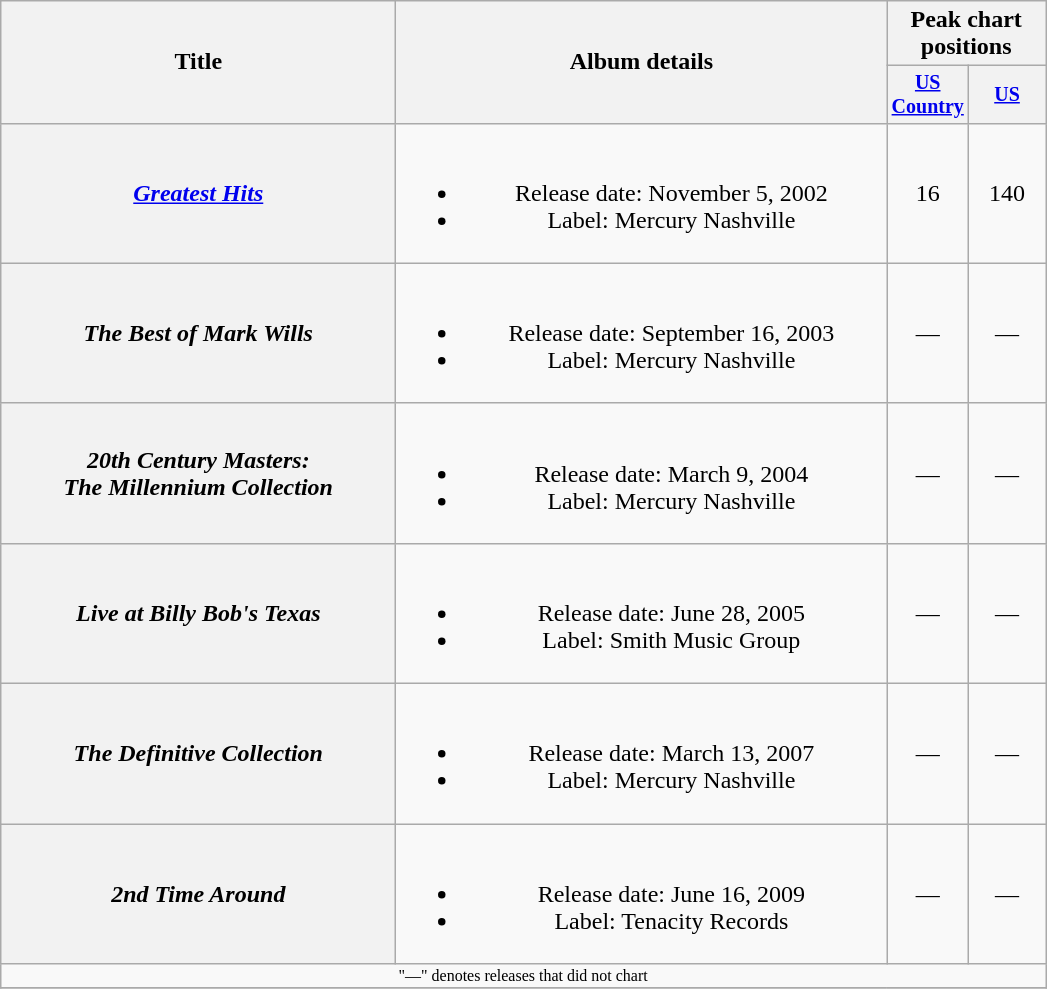<table class="wikitable plainrowheaders" style="text-align:center;">
<tr>
<th rowspan="2" style="width:16em;">Title</th>
<th rowspan="2" style="width:20em;">Album details</th>
<th colspan="2">Peak chart<br>positions</th>
</tr>
<tr style="font-size:smaller;">
<th width="45"><a href='#'>US Country</a><br></th>
<th width="45"><a href='#'>US</a><br></th>
</tr>
<tr>
<th scope="row"><em><a href='#'>Greatest Hits</a></em></th>
<td><br><ul><li>Release date: November 5, 2002</li><li>Label: Mercury Nashville</li></ul></td>
<td>16</td>
<td>140</td>
</tr>
<tr>
<th scope="row"><em>The Best of Mark Wills</em></th>
<td><br><ul><li>Release date: September 16, 2003</li><li>Label: Mercury Nashville</li></ul></td>
<td>—</td>
<td>—</td>
</tr>
<tr>
<th scope="row"><em>20th Century Masters:<br>The Millennium Collection</em></th>
<td><br><ul><li>Release date: March 9, 2004</li><li>Label: Mercury Nashville</li></ul></td>
<td>—</td>
<td>—</td>
</tr>
<tr>
<th scope="row"><em>Live at Billy Bob's Texas</em></th>
<td><br><ul><li>Release date: June 28, 2005</li><li>Label: Smith Music Group</li></ul></td>
<td>—</td>
<td>—</td>
</tr>
<tr>
<th scope="row"><em>The Definitive Collection</em></th>
<td><br><ul><li>Release date: March 13, 2007</li><li>Label: Mercury Nashville</li></ul></td>
<td>—</td>
<td>—</td>
</tr>
<tr>
<th scope="row"><em>2nd Time Around</em></th>
<td><br><ul><li>Release date: June 16, 2009</li><li>Label: Tenacity Records</li></ul></td>
<td>—</td>
<td>—</td>
</tr>
<tr>
<td colspan="4" style="font-size:8pt">"—" denotes releases that did not chart</td>
</tr>
<tr>
</tr>
</table>
